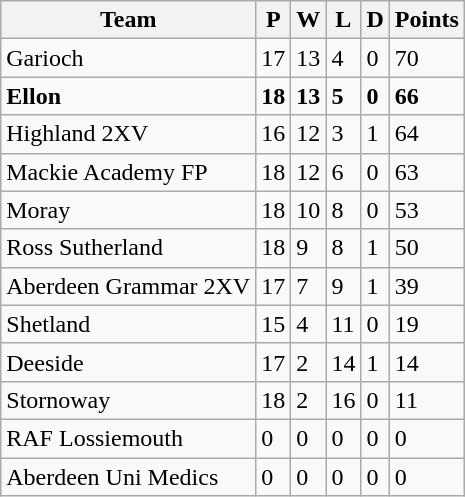<table class="wikitable">
<tr>
<th>Team</th>
<th>P</th>
<th>W</th>
<th>L</th>
<th>D</th>
<th>Points</th>
</tr>
<tr>
<td>Garioch</td>
<td>17</td>
<td>13</td>
<td>4</td>
<td>0</td>
<td>70</td>
</tr>
<tr>
<td><strong>Ellon</strong></td>
<td><strong>18</strong></td>
<td><strong>13</strong></td>
<td><strong>5</strong></td>
<td><strong>0</strong></td>
<td><strong>66</strong></td>
</tr>
<tr>
<td>Highland 2XV</td>
<td>16</td>
<td>12</td>
<td>3</td>
<td>1</td>
<td>64</td>
</tr>
<tr>
<td>Mackie Academy FP</td>
<td>18</td>
<td>12</td>
<td>6</td>
<td>0</td>
<td>63</td>
</tr>
<tr>
<td>Moray</td>
<td>18</td>
<td>10</td>
<td>8</td>
<td>0</td>
<td>53</td>
</tr>
<tr>
<td>Ross Sutherland</td>
<td>18</td>
<td>9</td>
<td>8</td>
<td>1</td>
<td>50</td>
</tr>
<tr>
<td>Aberdeen Grammar 2XV</td>
<td>17</td>
<td>7</td>
<td>9</td>
<td>1</td>
<td>39</td>
</tr>
<tr>
<td>Shetland</td>
<td>15</td>
<td>4</td>
<td>11</td>
<td>0</td>
<td>19</td>
</tr>
<tr>
<td>Deeside</td>
<td>17</td>
<td>2</td>
<td>14</td>
<td>1</td>
<td>14</td>
</tr>
<tr>
<td>Stornoway</td>
<td>18</td>
<td>2</td>
<td>16</td>
<td>0</td>
<td>11</td>
</tr>
<tr>
<td>RAF Lossiemouth</td>
<td>0</td>
<td>0</td>
<td>0</td>
<td>0</td>
<td>0</td>
</tr>
<tr>
<td>Aberdeen Uni Medics</td>
<td>0</td>
<td>0</td>
<td>0</td>
<td>0</td>
<td>0</td>
</tr>
</table>
